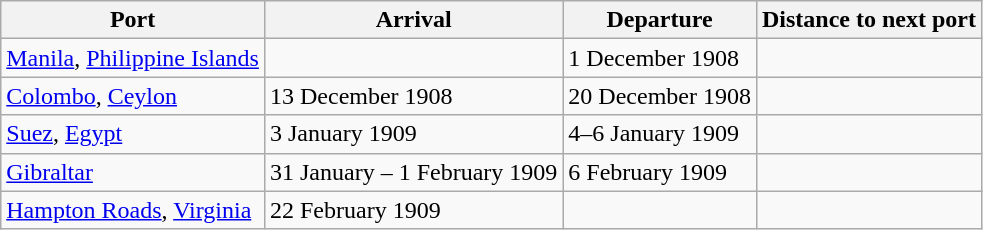<table class="wikitable">
<tr>
<th>Port</th>
<th>Arrival</th>
<th>Departure</th>
<th>Distance to next port</th>
</tr>
<tr>
<td><a href='#'>Manila</a>, <a href='#'>Philippine Islands</a></td>
<td> </td>
<td>1 December 1908</td>
<td></td>
</tr>
<tr>
<td><a href='#'>Colombo</a>, <a href='#'>Ceylon</a></td>
<td>13 December 1908</td>
<td>20 December 1908</td>
<td></td>
</tr>
<tr>
<td><a href='#'>Suez</a>, <a href='#'>Egypt</a></td>
<td>3 January 1909</td>
<td>4–6 January 1909</td>
<td></td>
</tr>
<tr>
<td><a href='#'>Gibraltar</a></td>
<td>31 January – 1 February 1909</td>
<td>6 February 1909</td>
<td></td>
</tr>
<tr>
<td><a href='#'>Hampton Roads</a>, <a href='#'>Virginia</a></td>
<td>22 February 1909</td>
<td> </td>
<td> </td>
</tr>
</table>
